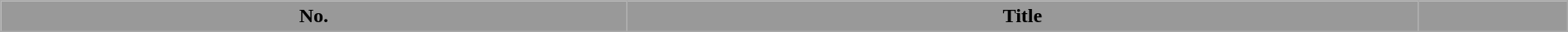<table class="wikitable plainrowheaders" style="width:100%; background:#fff;">
<tr>
<th style="background:#999999;">No.</th>
<th style="background:#999999;">Title</th>
<th style="background:#999999;"><br>











</th>
</tr>
</table>
